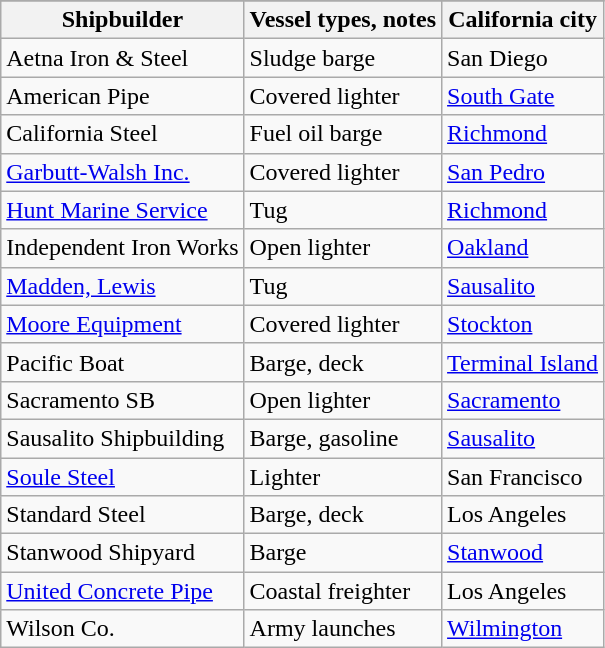<table class="wikitable">
<tr>
</tr>
<tr>
<th>Shipbuilder</th>
<th>Vessel types, notes</th>
<th>California city</th>
</tr>
<tr>
<td>Aetna Iron & Steel</td>
<td>Sludge barge</td>
<td>San Diego</td>
</tr>
<tr>
<td>American Pipe</td>
<td>Covered lighter</td>
<td><a href='#'>South Gate</a></td>
</tr>
<tr>
<td>California Steel</td>
<td>Fuel oil barge</td>
<td><a href='#'>Richmond</a></td>
</tr>
<tr>
<td><a href='#'>Garbutt-Walsh Inc.</a></td>
<td>Covered lighter</td>
<td><a href='#'>San Pedro</a></td>
</tr>
<tr>
<td><a href='#'>Hunt Marine Service</a></td>
<td>Tug</td>
<td><a href='#'>Richmond</a></td>
</tr>
<tr>
<td>Independent Iron Works</td>
<td>Open lighter</td>
<td><a href='#'>Oakland</a></td>
</tr>
<tr>
<td><a href='#'>Madden, Lewis</a></td>
<td>Tug</td>
<td><a href='#'>Sausalito</a></td>
</tr>
<tr>
<td><a href='#'>Moore Equipment</a></td>
<td>Covered lighter</td>
<td><a href='#'>Stockton</a></td>
</tr>
<tr>
<td>Pacific Boat</td>
<td>Barge, deck</td>
<td><a href='#'>Terminal Island</a></td>
</tr>
<tr>
<td>Sacramento SB</td>
<td>Open lighter</td>
<td><a href='#'>Sacramento</a></td>
</tr>
<tr>
<td>Sausalito Shipbuilding</td>
<td>Barge, gasoline</td>
<td><a href='#'>Sausalito</a></td>
</tr>
<tr>
<td><a href='#'>Soule Steel</a></td>
<td>Lighter</td>
<td>San Francisco</td>
</tr>
<tr>
<td>Standard Steel</td>
<td>Barge, deck</td>
<td>Los Angeles</td>
</tr>
<tr>
<td>Stanwood Shipyard</td>
<td>Barge</td>
<td><a href='#'>Stanwood</a></td>
</tr>
<tr>
<td><a href='#'>United Concrete Pipe</a></td>
<td>Coastal freighter</td>
<td>Los Angeles</td>
</tr>
<tr>
<td>Wilson Co.</td>
<td>Army launches</td>
<td><a href='#'>Wilmington</a></td>
</tr>
</table>
